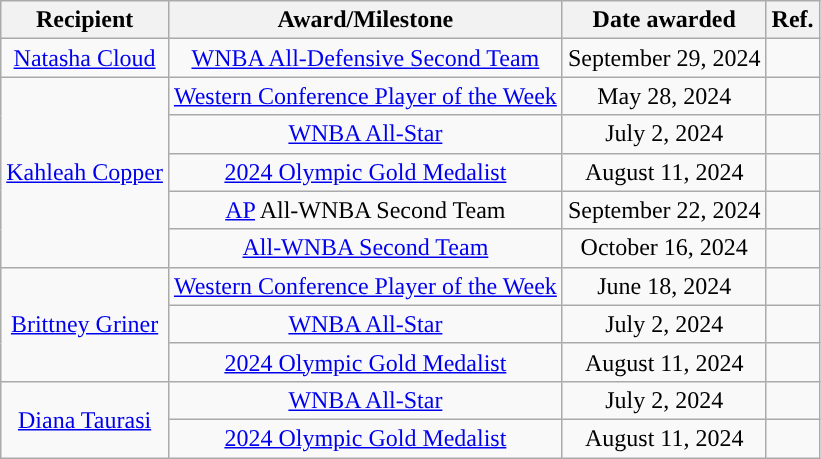<table class="wikitable sortable sortable" style="text-align: center">
<tr>
<th>Recipient</th>
<th>Award/Milestone</th>
<th>Date awarded</th>
<th>Ref.</th>
</tr>
<tr>
<td><a href='#'>Natasha Cloud</a></td>
<td><a href='#'>WNBA All-Defensive Second Team</a></td>
<td>September 29, 2024</td>
<td></td>
</tr>
<tr>
<td rowspan=5><a href='#'>Kahleah Copper</a></td>
<td><a href='#'>Western Conference Player of the Week</a></td>
<td>May 28, 2024</td>
<td></td>
</tr>
<tr>
<td><a href='#'>WNBA All-Star</a></td>
<td>July 2, 2024</td>
<td></td>
</tr>
<tr>
<td><a href='#'>2024 Olympic Gold Medalist</a></td>
<td>August 11, 2024</td>
<td></td>
</tr>
<tr>
<td><a href='#'>AP</a> All-WNBA Second Team</td>
<td>September 22, 2024</td>
<td></td>
</tr>
<tr>
<td><a href='#'>All-WNBA Second Team</a></td>
<td>October 16, 2024</td>
<td></td>
</tr>
<tr>
<td rowspan=3><a href='#'>Brittney Griner</a></td>
<td><a href='#'>Western Conference Player of the Week</a></td>
<td>June 18, 2024</td>
<td></td>
</tr>
<tr>
<td><a href='#'>WNBA All-Star</a></td>
<td>July 2, 2024</td>
<td></td>
</tr>
<tr>
<td><a href='#'>2024 Olympic Gold Medalist</a></td>
<td>August 11, 2024</td>
<td></td>
</tr>
<tr>
<td rowspan=2><a href='#'>Diana Taurasi</a></td>
<td><a href='#'>WNBA All-Star</a></td>
<td>July 2, 2024</td>
<td></td>
</tr>
<tr>
<td><a href='#'>2024 Olympic Gold Medalist</a></td>
<td>August 11, 2024</td>
<td></td>
</tr>
</table>
